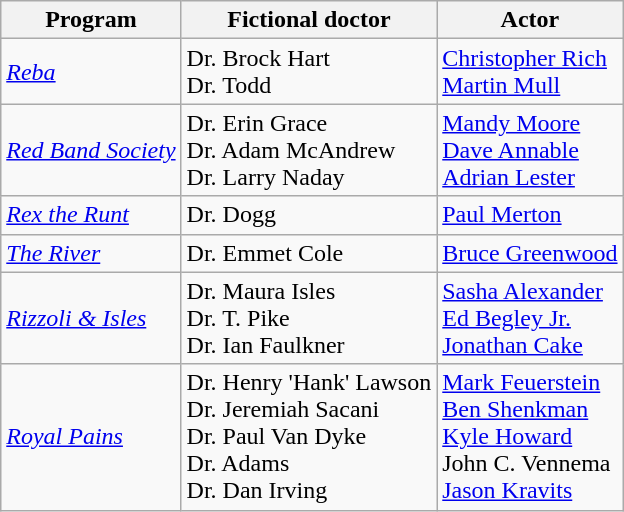<table class="wikitable">
<tr>
<th>Program</th>
<th>Fictional doctor</th>
<th>Actor</th>
</tr>
<tr>
<td><em><a href='#'>Reba</a></em></td>
<td>Dr. Brock Hart<br>Dr. Todd</td>
<td><a href='#'>Christopher Rich</a><br><a href='#'>Martin Mull</a></td>
</tr>
<tr>
<td><em><a href='#'>Red Band Society</a></em></td>
<td>Dr. Erin Grace<br>Dr. Adam McAndrew<br>Dr. Larry Naday</td>
<td><a href='#'>Mandy Moore</a><br><a href='#'>Dave Annable</a><br><a href='#'>Adrian Lester</a></td>
</tr>
<tr>
<td><em><a href='#'>Rex the Runt</a></em></td>
<td>Dr. Dogg</td>
<td><a href='#'>Paul Merton</a></td>
</tr>
<tr>
<td><a href='#'><em>The River</em></a></td>
<td>Dr. Emmet Cole</td>
<td><a href='#'>Bruce Greenwood</a></td>
</tr>
<tr>
<td><em><a href='#'>Rizzoli & Isles</a></em></td>
<td>Dr. Maura Isles<br>Dr. T. Pike<br>Dr. Ian Faulkner</td>
<td><a href='#'>Sasha Alexander</a><br><a href='#'>Ed Begley Jr.</a><br><a href='#'>Jonathan Cake</a></td>
</tr>
<tr>
<td><em><a href='#'>Royal Pains</a></em></td>
<td>Dr. Henry 'Hank' Lawson<br>Dr. Jeremiah Sacani<br>Dr. Paul Van Dyke<br>Dr. Adams<br>Dr. Dan Irving</td>
<td><a href='#'>Mark Feuerstein</a><br><a href='#'>Ben Shenkman</a><br><a href='#'>Kyle Howard</a><br>John C. Vennema<br><a href='#'>Jason Kravits</a></td>
</tr>
</table>
